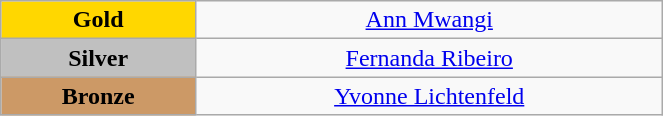<table class="wikitable" style="text-align:center; " width="35%">
<tr>
<td bgcolor="gold"><strong>Gold</strong></td>
<td><a href='#'>Ann Mwangi</a><br>  <small><em></em></small></td>
</tr>
<tr>
<td bgcolor="silver"><strong>Silver</strong></td>
<td><a href='#'>Fernanda Ribeiro</a><br>  <small><em></em></small></td>
</tr>
<tr>
<td bgcolor="CC9966"><strong>Bronze</strong></td>
<td><a href='#'>Yvonne Lichtenfeld</a><br>  <small><em></em></small></td>
</tr>
</table>
